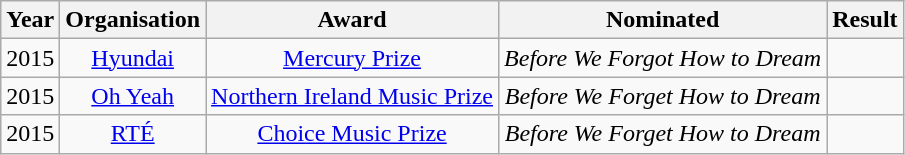<table class="wikitable plainrowheaders" style="text-align:center;">
<tr>
<th>Year</th>
<th>Organisation</th>
<th>Award</th>
<th>Nominated</th>
<th>Result</th>
</tr>
<tr>
<td>2015</td>
<td><a href='#'>Hyundai</a></td>
<td><a href='#'>Mercury Prize</a></td>
<td><em>Before We Forgot How to Dream</em></td>
<td></td>
</tr>
<tr>
<td>2015</td>
<td><a href='#'>Oh Yeah</a></td>
<td><a href='#'>Northern Ireland Music Prize</a></td>
<td><em>Before We Forget How to Dream</em></td>
<td></td>
</tr>
<tr>
<td>2015</td>
<td><a href='#'>RTÉ</a></td>
<td><a href='#'>Choice Music Prize</a></td>
<td><em>Before We Forget How to Dream</em></td>
<td></td>
</tr>
</table>
